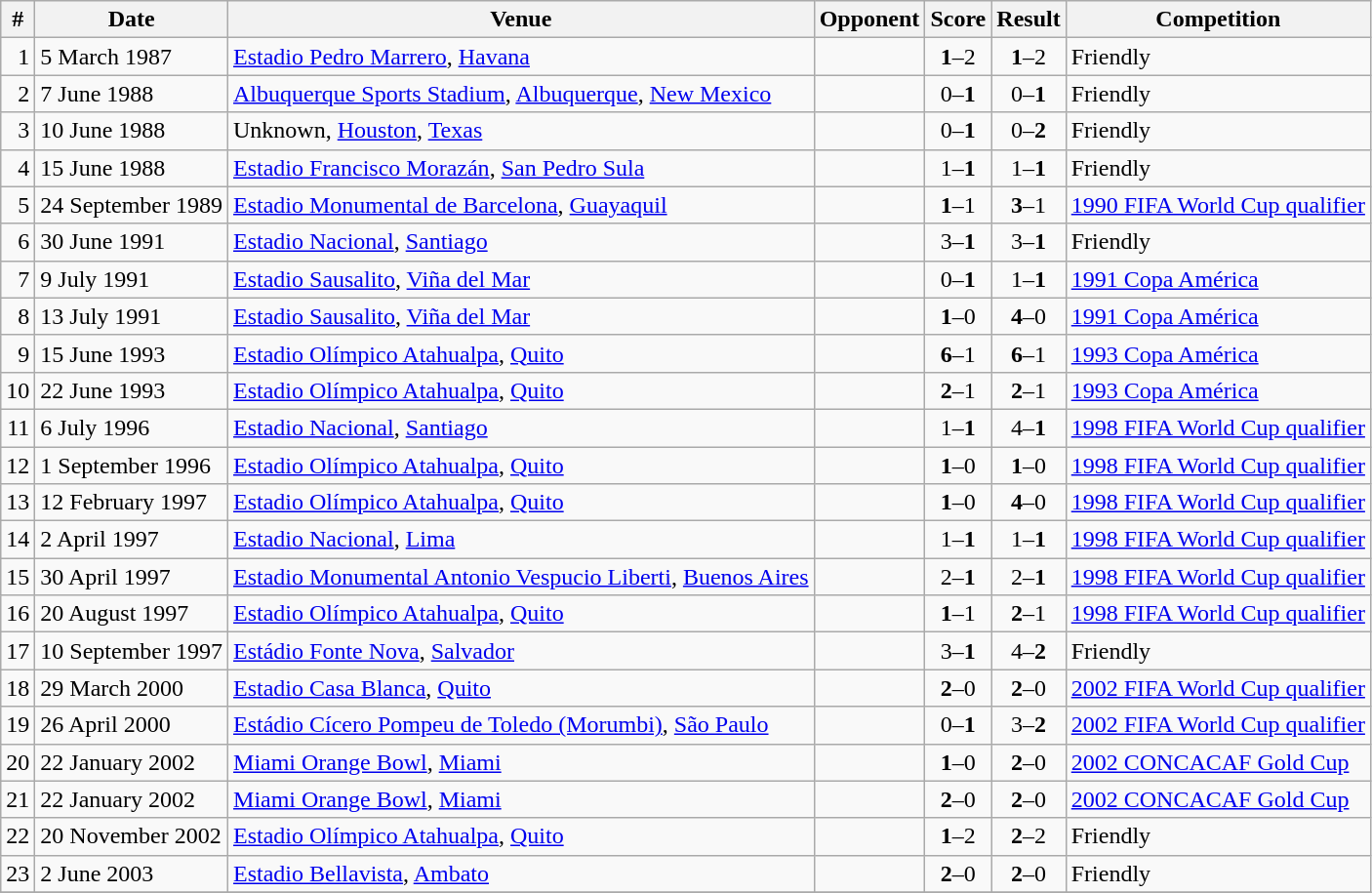<table class="wikitable">
<tr>
<th>#</th>
<th>Date</th>
<th>Venue</th>
<th>Opponent</th>
<th>Score</th>
<th>Result</th>
<th>Competition</th>
</tr>
<tr>
<td align=right>1</td>
<td>5 March 1987</td>
<td><a href='#'>Estadio Pedro Marrero</a>, <a href='#'>Havana</a></td>
<td></td>
<td align=center><strong>1</strong>–2</td>
<td align=center><strong>1</strong>–2</td>
<td>Friendly</td>
</tr>
<tr>
<td align=right>2</td>
<td>7 June 1988</td>
<td><a href='#'>Albuquerque Sports Stadium</a>, <a href='#'>Albuquerque</a>, <a href='#'>New Mexico</a></td>
<td></td>
<td align=center>0–<strong>1</strong></td>
<td align=center>0–<strong>1</strong></td>
<td>Friendly</td>
</tr>
<tr>
<td align=right>3</td>
<td>10 June 1988</td>
<td>Unknown, <a href='#'>Houston</a>, <a href='#'>Texas</a></td>
<td></td>
<td align=center>0–<strong>1</strong></td>
<td align=center>0–<strong>2</strong></td>
<td>Friendly</td>
</tr>
<tr>
<td align=right>4</td>
<td>15 June 1988</td>
<td><a href='#'>Estadio Francisco Morazán</a>, <a href='#'>San Pedro Sula</a></td>
<td></td>
<td align=center>1–<strong>1</strong></td>
<td align=center>1–<strong>1</strong></td>
<td>Friendly</td>
</tr>
<tr>
<td align=right>5</td>
<td>24 September 1989</td>
<td><a href='#'>Estadio Monumental de Barcelona</a>, <a href='#'>Guayaquil</a></td>
<td></td>
<td align=center><strong>1</strong>–1</td>
<td align=center><strong>3</strong>–1</td>
<td><a href='#'>1990 FIFA World Cup qualifier</a></td>
</tr>
<tr>
<td align=right>6</td>
<td>30 June 1991</td>
<td><a href='#'>Estadio Nacional</a>, <a href='#'>Santiago</a></td>
<td></td>
<td align=center>3–<strong>1</strong></td>
<td align=center>3–<strong>1</strong></td>
<td>Friendly</td>
</tr>
<tr>
<td align=right>7</td>
<td>9 July 1991</td>
<td><a href='#'>Estadio Sausalito</a>, <a href='#'>Viña del Mar</a></td>
<td></td>
<td align=center>0–<strong>1</strong></td>
<td align=center>1–<strong>1</strong></td>
<td><a href='#'>1991 Copa América</a></td>
</tr>
<tr>
<td align=right>8</td>
<td>13 July 1991</td>
<td><a href='#'>Estadio Sausalito</a>, <a href='#'>Viña del Mar</a></td>
<td></td>
<td align=center><strong>1</strong>–0</td>
<td align=center><strong>4</strong>–0</td>
<td><a href='#'>1991 Copa América</a></td>
</tr>
<tr>
<td align=right>9</td>
<td>15 June 1993</td>
<td><a href='#'>Estadio Olímpico Atahualpa</a>, <a href='#'>Quito</a></td>
<td></td>
<td align=center><strong>6</strong>–1</td>
<td align=center><strong>6</strong>–1</td>
<td><a href='#'>1993 Copa América</a></td>
</tr>
<tr>
<td align=right>10</td>
<td>22 June 1993</td>
<td><a href='#'>Estadio Olímpico Atahualpa</a>, <a href='#'>Quito</a></td>
<td></td>
<td align=center><strong>2</strong>–1</td>
<td align=center><strong>2</strong>–1</td>
<td><a href='#'>1993 Copa América</a></td>
</tr>
<tr>
<td align=right>11</td>
<td>6 July 1996</td>
<td><a href='#'>Estadio Nacional</a>, <a href='#'>Santiago</a></td>
<td></td>
<td align=center>1–<strong>1</strong></td>
<td align=center>4–<strong>1</strong></td>
<td><a href='#'>1998 FIFA World Cup qualifier</a></td>
</tr>
<tr>
<td align=right>12</td>
<td>1 September 1996</td>
<td><a href='#'>Estadio Olímpico Atahualpa</a>, <a href='#'>Quito</a></td>
<td></td>
<td align=center><strong>1</strong>–0</td>
<td align=center><strong>1</strong>–0</td>
<td><a href='#'>1998 FIFA World Cup qualifier</a></td>
</tr>
<tr>
<td align=right>13</td>
<td>12 February 1997</td>
<td><a href='#'>Estadio Olímpico Atahualpa</a>, <a href='#'>Quito</a></td>
<td></td>
<td align=center><strong>1</strong>–0</td>
<td align=center><strong>4</strong>–0</td>
<td><a href='#'>1998 FIFA World Cup qualifier</a></td>
</tr>
<tr>
<td align=right>14</td>
<td>2 April 1997</td>
<td><a href='#'>Estadio Nacional</a>, <a href='#'>Lima</a></td>
<td></td>
<td align=center>1–<strong>1</strong></td>
<td align=center>1–<strong>1</strong></td>
<td><a href='#'>1998 FIFA World Cup qualifier</a></td>
</tr>
<tr>
<td align=right>15</td>
<td>30 April 1997</td>
<td><a href='#'>Estadio Monumental Antonio Vespucio Liberti</a>, <a href='#'>Buenos Aires</a></td>
<td></td>
<td align=center>2–<strong>1</strong></td>
<td align=center>2–<strong>1</strong></td>
<td><a href='#'>1998 FIFA World Cup qualifier</a></td>
</tr>
<tr>
<td align=right>16</td>
<td>20 August 1997</td>
<td><a href='#'>Estadio Olímpico Atahualpa</a>, <a href='#'>Quito</a></td>
<td></td>
<td align=center><strong>1</strong>–1</td>
<td align=center><strong>2</strong>–1</td>
<td><a href='#'>1998 FIFA World Cup qualifier</a></td>
</tr>
<tr>
<td align=right>17</td>
<td>10 September 1997</td>
<td><a href='#'>Estádio Fonte Nova</a>, <a href='#'>Salvador</a></td>
<td></td>
<td align=center>3–<strong>1</strong></td>
<td align=center>4–<strong>2</strong></td>
<td>Friendly</td>
</tr>
<tr>
<td align=right>18</td>
<td>29 March 2000</td>
<td><a href='#'>Estadio Casa Blanca</a>, <a href='#'>Quito</a></td>
<td></td>
<td align=center><strong>2</strong>–0</td>
<td align=center><strong>2</strong>–0</td>
<td><a href='#'>2002 FIFA World Cup qualifier</a></td>
</tr>
<tr>
<td align=right>19</td>
<td>26 April 2000</td>
<td><a href='#'>Estádio Cícero Pompeu de Toledo (Morumbi)</a>, <a href='#'>São Paulo</a></td>
<td></td>
<td align=center>0–<strong>1</strong></td>
<td align=center>3–<strong>2</strong></td>
<td><a href='#'>2002 FIFA World Cup qualifier</a></td>
</tr>
<tr>
<td align=right>20</td>
<td>22 January 2002</td>
<td><a href='#'>Miami Orange Bowl</a>, <a href='#'>Miami</a></td>
<td></td>
<td align=center><strong>1</strong>–0</td>
<td align=center><strong>2</strong>–0</td>
<td><a href='#'>2002 CONCACAF Gold Cup</a></td>
</tr>
<tr>
<td align=right>21</td>
<td>22 January 2002</td>
<td><a href='#'>Miami Orange Bowl</a>, <a href='#'>Miami</a></td>
<td></td>
<td align=center><strong>2</strong>–0</td>
<td align=center><strong>2</strong>–0</td>
<td><a href='#'>2002 CONCACAF Gold Cup</a></td>
</tr>
<tr>
<td align=right>22</td>
<td>20 November 2002</td>
<td><a href='#'>Estadio Olímpico Atahualpa</a>, <a href='#'>Quito</a></td>
<td></td>
<td align=center><strong>1</strong>–2</td>
<td align=center><strong>2</strong>–2</td>
<td>Friendly</td>
</tr>
<tr>
<td align=right>23</td>
<td>2 June 2003</td>
<td><a href='#'>Estadio Bellavista</a>, <a href='#'>Ambato</a></td>
<td></td>
<td align=center><strong>2</strong>–0</td>
<td align=center><strong>2</strong>–0</td>
<td>Friendly</td>
</tr>
<tr>
</tr>
</table>
